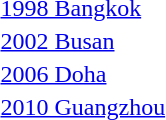<table>
<tr>
<td><a href='#'>1998 Bangkok</a></td>
<td></td>
<td></td>
<td></td>
</tr>
<tr>
<td><a href='#'>2002 Busan</a></td>
<td></td>
<td></td>
<td></td>
</tr>
<tr>
<td><a href='#'>2006 Doha</a></td>
<td></td>
<td></td>
<td></td>
</tr>
<tr>
<td rowspan=2><a href='#'>2010 Guangzhou</a></td>
<td rowspan=2></td>
<td rowspan=2></td>
<td></td>
</tr>
<tr>
<td></td>
</tr>
</table>
